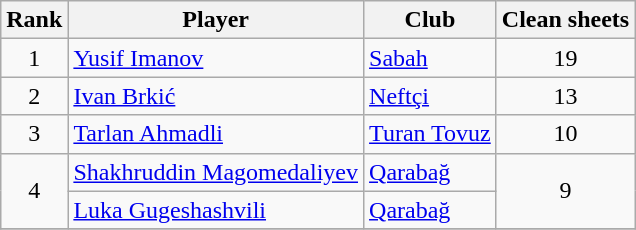<table class="wikitable" style="text-align:center">
<tr>
<th>Rank</th>
<th>Player</th>
<th>Club</th>
<th>Clean sheets</th>
</tr>
<tr>
<td rowspan="1">1</td>
<td align="left"> <a href='#'>Yusif Imanov</a></td>
<td align="left"><a href='#'>Sabah</a></td>
<td rowspan="1">19</td>
</tr>
<tr>
<td rowspan="1">2</td>
<td align="left"> <a href='#'>Ivan Brkić</a></td>
<td align="left"><a href='#'>Neftçi</a></td>
<td rowspan="1">13</td>
</tr>
<tr>
<td rowspan="1">3</td>
<td align="left"> <a href='#'>Tarlan Ahmadli</a></td>
<td align="left"><a href='#'>Turan Tovuz</a></td>
<td rowspan="1">10</td>
</tr>
<tr>
<td rowspan="2">4</td>
<td align="left"> <a href='#'>Shakhruddin Magomedaliyev</a></td>
<td align="left"><a href='#'>Qarabağ</a></td>
<td rowspan="2">9</td>
</tr>
<tr>
<td align="left"> <a href='#'>Luka Gugeshashvili</a></td>
<td align="left"><a href='#'>Qarabağ</a></td>
</tr>
<tr>
</tr>
</table>
